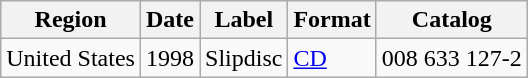<table class="wikitable">
<tr>
<th>Region</th>
<th>Date</th>
<th>Label</th>
<th>Format</th>
<th>Catalog</th>
</tr>
<tr>
<td>United States</td>
<td>1998</td>
<td>Slipdisc</td>
<td><a href='#'>CD</a></td>
<td>008 633 127-2</td>
</tr>
</table>
